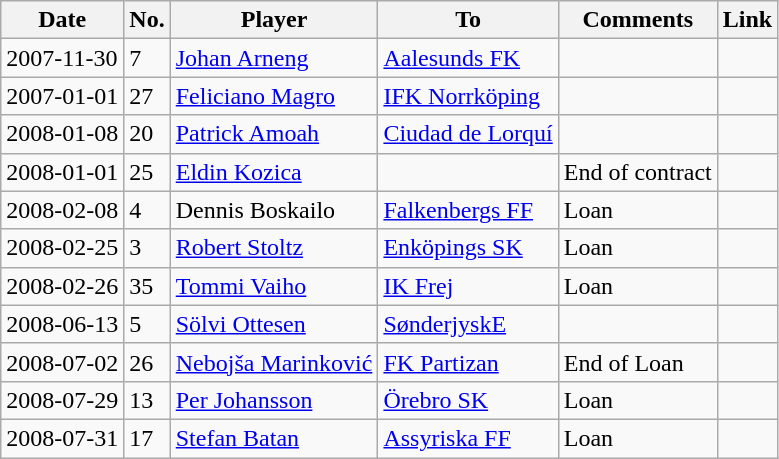<table class="wikitable" style="text-align: left;">
<tr>
<th>Date</th>
<th>No.</th>
<th>Player</th>
<th>To</th>
<th>Comments</th>
<th>Link</th>
</tr>
<tr>
<td>2007-11-30</td>
<td>7</td>
<td> <a href='#'>Johan Arneng</a></td>
<td> <a href='#'>Aalesunds FK</a></td>
<td></td>
<td></td>
</tr>
<tr>
<td>2007-01-01</td>
<td>27</td>
<td> <a href='#'>Feliciano Magro</a></td>
<td> <a href='#'>IFK Norrköping</a></td>
<td></td>
<td></td>
</tr>
<tr>
<td>2008-01-08</td>
<td>20</td>
<td> <a href='#'>Patrick Amoah</a></td>
<td> <a href='#'>Ciudad de Lorquí</a></td>
<td></td>
<td></td>
</tr>
<tr>
<td>2008-01-01</td>
<td>25</td>
<td> <a href='#'>Eldin Kozica</a></td>
<td></td>
<td>End of contract</td>
<td></td>
</tr>
<tr>
<td>2008-02-08</td>
<td>4</td>
<td> Dennis Boskailo</td>
<td> <a href='#'>Falkenbergs FF</a></td>
<td>Loan</td>
<td></td>
</tr>
<tr>
<td>2008-02-25</td>
<td>3</td>
<td> <a href='#'>Robert Stoltz</a></td>
<td> <a href='#'>Enköpings SK</a></td>
<td>Loan</td>
<td></td>
</tr>
<tr>
<td>2008-02-26</td>
<td>35</td>
<td> <a href='#'>Tommi Vaiho</a></td>
<td> <a href='#'>IK Frej</a></td>
<td>Loan</td>
<td></td>
</tr>
<tr>
<td>2008-06-13</td>
<td>5</td>
<td> <a href='#'>Sölvi Ottesen</a></td>
<td> <a href='#'>SønderjyskE</a></td>
<td></td>
<td></td>
</tr>
<tr>
<td>2008-07-02</td>
<td>26</td>
<td> <a href='#'>Nebojša Marinković</a></td>
<td> <a href='#'>FK Partizan</a></td>
<td>End of Loan</td>
<td></td>
</tr>
<tr>
<td>2008-07-29</td>
<td>13</td>
<td> <a href='#'>Per Johansson</a></td>
<td> <a href='#'>Örebro SK</a></td>
<td>Loan</td>
<td></td>
</tr>
<tr>
<td>2008-07-31</td>
<td>17</td>
<td> <a href='#'>Stefan Batan</a></td>
<td> <a href='#'>Assyriska FF</a></td>
<td>Loan</td>
<td></td>
</tr>
</table>
